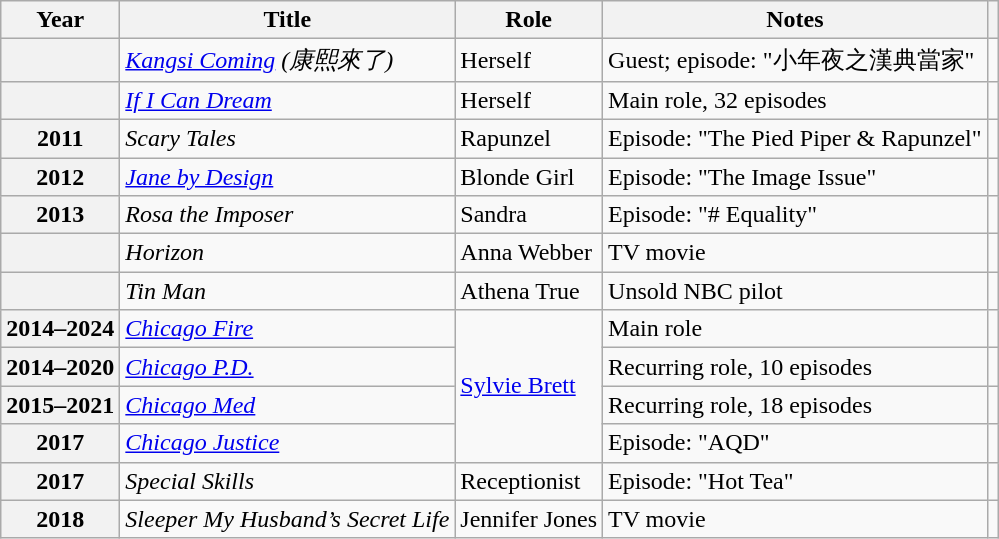<table class="wikitable plainrowheaders sortable">
<tr>
<th scope="col">Year</th>
<th scope="col">Title</th>
<th scope="col">Role</th>
<th scope="col" class="unsortable">Notes</th>
<th scope="col" class="unsortable"></th>
</tr>
<tr>
<th scope="row"></th>
<td><em><a href='#'>Kangsi Coming</a> (康熙來了)</em></td>
<td>Herself</td>
<td>Guest; episode: "小年夜之漢典當家"</td>
<td style="text-align: center;"></td>
</tr>
<tr>
<th scope="row"></th>
<td><a href='#'><em>If I Can Dream</em></a></td>
<td>Herself</td>
<td>Main role, 32 episodes</td>
<td style="text-align: center;"></td>
</tr>
<tr>
<th scope="row">2011</th>
<td><em>Scary Tales</em></td>
<td>Rapunzel</td>
<td>Episode: "The Pied Piper & Rapunzel"</td>
<td style="text-align: center;"></td>
</tr>
<tr>
<th scope="row">2012</th>
<td><em><a href='#'>Jane by Design</a></em></td>
<td>Blonde Girl</td>
<td>Episode: "The Image Issue"</td>
<td style="text-align: center;"></td>
</tr>
<tr>
<th scope="row">2013</th>
<td><em>Rosa the Imposer</em></td>
<td>Sandra</td>
<td>Episode: "# Equality"</td>
<td style="text-align: center;"></td>
</tr>
<tr>
<th scope="row"></th>
<td><em>Horizon</em></td>
<td>Anna Webber</td>
<td>TV movie</td>
<td style="text-align: center;"></td>
</tr>
<tr>
<th scope="row"></th>
<td><em>Tin Man</em></td>
<td>Athena True</td>
<td>Unsold NBC pilot</td>
<td style="text-align: center;"></td>
</tr>
<tr>
<th scope="row">2014–2024</th>
<td><a href='#'><em>Chicago Fire</em></a></td>
<td rowspan="4"><a href='#'>Sylvie Brett</a></td>
<td>Main role</td>
<td style="text-align: center;"></td>
</tr>
<tr>
<th scope="row">2014–2020</th>
<td><a href='#'><em>Chicago P.D.</em></a></td>
<td>Recurring role, 10 episodes</td>
<td style="text-align: center;"></td>
</tr>
<tr>
<th scope="row">2015–2021</th>
<td><em><a href='#'>Chicago Med</a></em></td>
<td>Recurring role, 18 episodes</td>
<td style="text-align: center;"></td>
</tr>
<tr>
<th scope="row">2017</th>
<td><em><a href='#'>Chicago Justice</a></em></td>
<td>Episode: "AQD"</td>
<td style="text-align: center;"></td>
</tr>
<tr>
<th scope="row">2017</th>
<td><em>Special Skills</em></td>
<td>Receptionist</td>
<td>Episode: "Hot Tea"</td>
<td style="text-align: center;"></td>
</tr>
<tr>
<th scope="row">2018</th>
<td><em>Sleeper</em>  <em>My Husband’s Secret Life</em></td>
<td>Jennifer Jones</td>
<td>TV movie</td>
<td style="text-align: center;"></td>
</tr>
</table>
